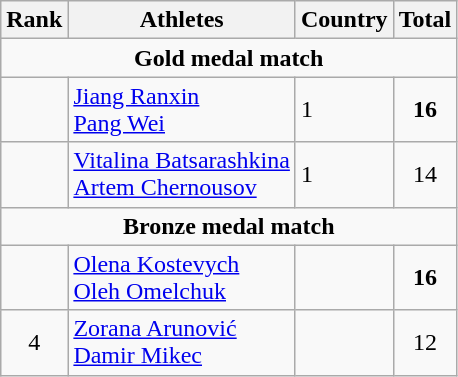<table class="wikitable" style="text-align:center">
<tr>
<th>Rank</th>
<th>Athletes</th>
<th>Country</th>
<th>Total</th>
</tr>
<tr>
<td colspan=4><strong>Gold medal match</strong></td>
</tr>
<tr>
<td></td>
<td align=left><a href='#'>Jiang Ranxin</a><br><a href='#'>Pang Wei</a></td>
<td align=left> 1</td>
<td><strong>16</strong></td>
</tr>
<tr>
<td></td>
<td align=left><a href='#'>Vitalina Batsarashkina</a><br><a href='#'>Artem Chernousov</a></td>
<td align=left> 1</td>
<td>14</td>
</tr>
<tr>
<td colspan=4><strong>Bronze medal match</strong></td>
</tr>
<tr>
<td></td>
<td align=left><a href='#'>Olena Kostevych</a><br><a href='#'>Oleh Omelchuk</a></td>
<td align=left></td>
<td><strong>16</strong></td>
</tr>
<tr>
<td>4</td>
<td align=left><a href='#'>Zorana Arunović</a><br><a href='#'>Damir Mikec</a></td>
<td align=left></td>
<td>12</td>
</tr>
</table>
